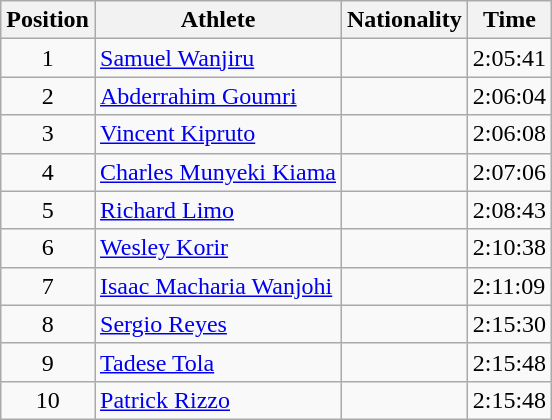<table class="wikitable sortable">
<tr>
<th>Position</th>
<th>Athlete</th>
<th>Nationality</th>
<th>Time</th>
</tr>
<tr>
<td style="text-align:center">1</td>
<td><a href='#'>Samuel Wanjiru</a></td>
<td></td>
<td>2:05:41</td>
</tr>
<tr>
<td style="text-align:center">2</td>
<td><a href='#'>Abderrahim Goumri</a></td>
<td></td>
<td>2:06:04</td>
</tr>
<tr>
<td style="text-align:center">3</td>
<td><a href='#'>Vincent Kipruto</a></td>
<td></td>
<td>2:06:08</td>
</tr>
<tr>
<td style="text-align:center">4</td>
<td><a href='#'>Charles Munyeki Kiama</a></td>
<td></td>
<td>2:07:06</td>
</tr>
<tr>
<td style="text-align:center">5</td>
<td><a href='#'>Richard Limo</a></td>
<td></td>
<td>2:08:43</td>
</tr>
<tr>
<td style="text-align:center">6</td>
<td><a href='#'>Wesley Korir</a></td>
<td></td>
<td>2:10:38</td>
</tr>
<tr>
<td style="text-align:center">7</td>
<td><a href='#'>Isaac Macharia Wanjohi</a></td>
<td></td>
<td>2:11:09</td>
</tr>
<tr>
<td style="text-align:center">8</td>
<td><a href='#'>Sergio Reyes</a></td>
<td></td>
<td>2:15:30</td>
</tr>
<tr>
<td style="text-align:center">9</td>
<td><a href='#'>Tadese Tola</a></td>
<td></td>
<td>2:15:48</td>
</tr>
<tr>
<td style="text-align:center">10</td>
<td><a href='#'>Patrick Rizzo</a></td>
<td></td>
<td>2:15:48</td>
</tr>
</table>
